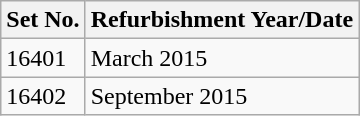<table class="wikitable">
<tr>
<th>Set No.</th>
<th>Refurbishment Year/Date</th>
</tr>
<tr>
<td>16401</td>
<td>March 2015</td>
</tr>
<tr>
<td>16402</td>
<td>September 2015</td>
</tr>
</table>
